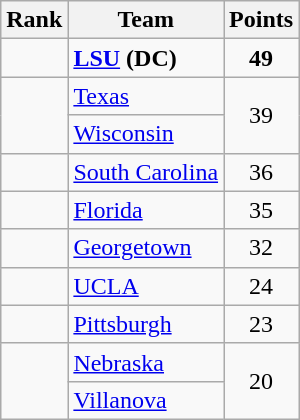<table class="wikitable sortable" style="text-align:center">
<tr>
<th>Rank</th>
<th>Team</th>
<th>Points</th>
</tr>
<tr>
<td></td>
<td align="left"><strong><a href='#'>LSU</a></strong> <strong>(DC)</strong></td>
<td><strong>49</strong></td>
</tr>
<tr>
<td rowspan=2></td>
<td align="left"><a href='#'>Texas</a></td>
<td rowspan=2>39</td>
</tr>
<tr>
<td align="left"><a href='#'>Wisconsin</a></td>
</tr>
<tr>
<td></td>
<td align="left"><a href='#'>South Carolina</a></td>
<td>36</td>
</tr>
<tr>
<td></td>
<td align="left"><a href='#'>Florida</a></td>
<td>35</td>
</tr>
<tr>
<td></td>
<td align="left"><a href='#'>Georgetown</a></td>
<td>32</td>
</tr>
<tr>
<td></td>
<td align="left"><a href='#'>UCLA</a></td>
<td>24</td>
</tr>
<tr>
<td></td>
<td align="left"><a href='#'>Pittsburgh</a></td>
<td>23</td>
</tr>
<tr>
<td rowspan=2></td>
<td align="left"><a href='#'>Nebraska</a></td>
<td rowspan=2>20</td>
</tr>
<tr>
<td align="left"><a href='#'>Villanova</a></td>
</tr>
</table>
